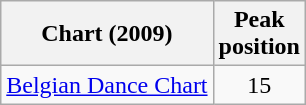<table class="wikitable">
<tr>
<th align="center">Chart (2009)</th>
<th align="center">Peak<br>position</th>
</tr>
<tr>
<td align="left"><a href='#'>Belgian Dance Chart</a></td>
<td align="center">15</td>
</tr>
</table>
